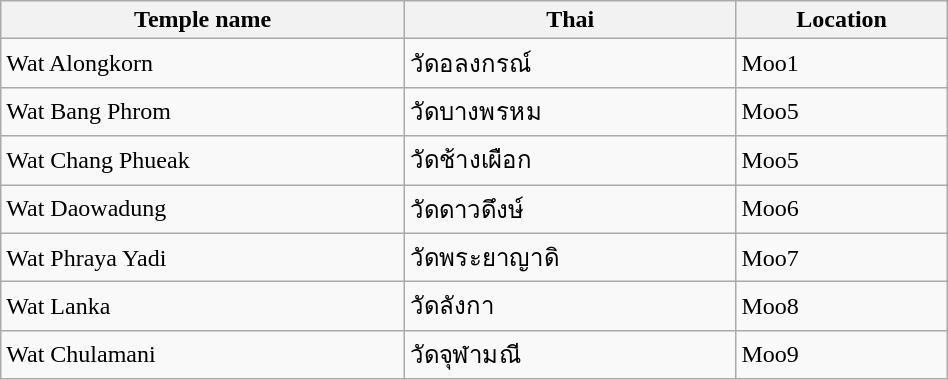<table class="wikitable" style="width:50%;">
<tr>
<th>Temple name</th>
<th>Thai</th>
<th>Location</th>
</tr>
<tr>
<td>Wat Alongkorn</td>
<td>วัดอลงกรณ์</td>
<td>Moo1</td>
</tr>
<tr>
<td>Wat Bang Phrom</td>
<td>วัดบางพรหม</td>
<td>Moo5</td>
</tr>
<tr>
<td>Wat Chang Phueak</td>
<td>วัดช้างเผือก</td>
<td>Moo5</td>
</tr>
<tr>
<td>Wat Daowadung</td>
<td>วัดดาวดึงษ์</td>
<td>Moo6</td>
</tr>
<tr>
<td>Wat Phraya Yadi</td>
<td>วัดพระยาญาดิ</td>
<td>Moo7</td>
</tr>
<tr>
<td>Wat Lanka</td>
<td>วัดลังกา</td>
<td>Moo8</td>
</tr>
<tr>
<td>Wat Chulamani</td>
<td>วัดจุฬามณี</td>
<td>Moo9</td>
</tr>
</table>
